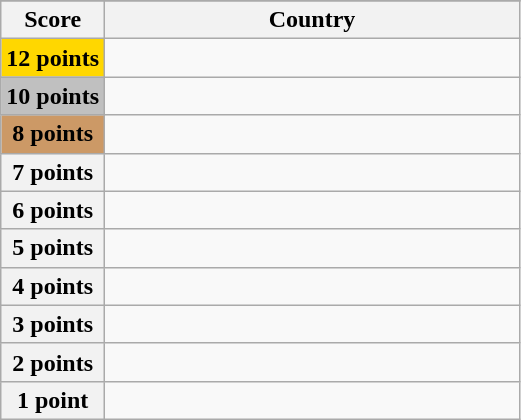<table class="wikitable">
<tr>
</tr>
<tr>
<th scope="col" width="20%">Score</th>
<th scope="col">Country</th>
</tr>
<tr>
<th scope="row" style="background:gold">12 points</th>
<td></td>
</tr>
<tr>
<th scope="row" style="background:silver">10 points</th>
<td></td>
</tr>
<tr>
<th scope="row" style="background:#CC9966">8 points</th>
<td></td>
</tr>
<tr>
<th scope="row">7 points</th>
<td></td>
</tr>
<tr>
<th scope="row">6 points</th>
<td></td>
</tr>
<tr>
<th scope="row">5 points</th>
<td></td>
</tr>
<tr>
<th scope="row">4 points</th>
<td></td>
</tr>
<tr>
<th scope="row">3 points</th>
<td></td>
</tr>
<tr>
<th scope="row">2 points</th>
<td></td>
</tr>
<tr>
<th scope="row">1 point</th>
<td></td>
</tr>
</table>
